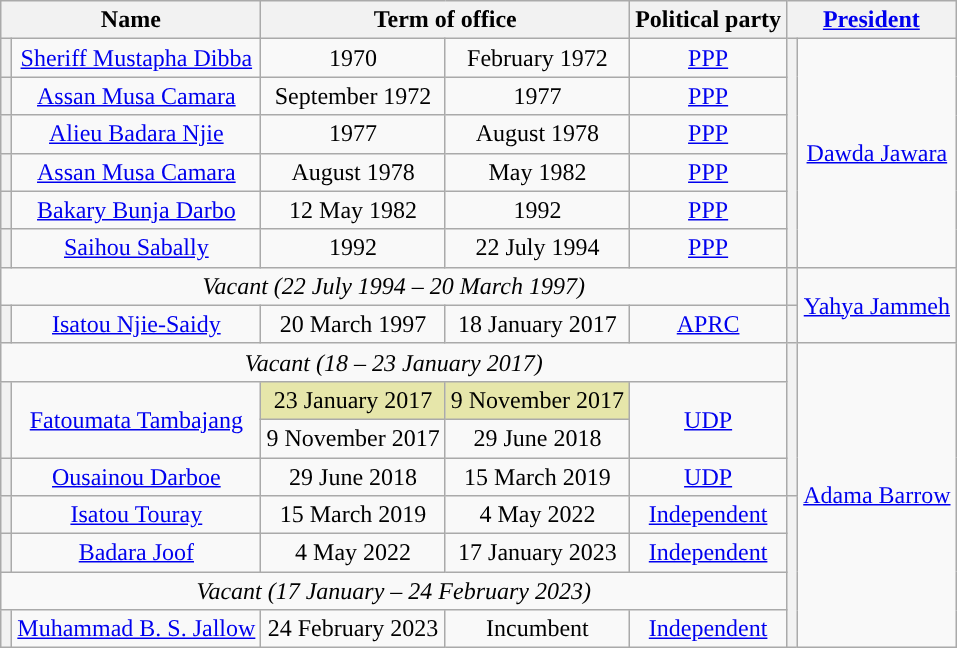<table class="wikitable" style="text-align:center">
<tr>
<th colspan="2">Name<br></th>
<th colspan="2">Term of office</th>
<th>Political party</th>
<th colspan="2"><a href='#'>President</a></th>
</tr>
<tr>
<th style="background-color:"></th>
<td><a href='#'>Sheriff Mustapha Dibba</a><br></td>
<td>1970</td>
<td>February 1972</td>
<td><a href='#'>PPP</a></td>
<th rowspan="6" style="background-color:"></th>
<td rowspan="6"><a href='#'>Dawda Jawara</a></td>
</tr>
<tr>
<th style="background-color:"></th>
<td><a href='#'>Assan Musa Camara</a><br></td>
<td>September 1972</td>
<td>1977</td>
<td><a href='#'>PPP</a></td>
</tr>
<tr>
<th style="background-color:"></th>
<td><a href='#'>Alieu Badara Njie</a><br></td>
<td>1977</td>
<td>August 1978</td>
<td><a href='#'>PPP</a></td>
</tr>
<tr>
<th style="background-color:"></th>
<td><a href='#'>Assan Musa Camara</a><br></td>
<td>August 1978</td>
<td>May 1982</td>
<td><a href='#'>PPP</a></td>
</tr>
<tr>
<th style="background-color:"></th>
<td><a href='#'>Bakary Bunja Darbo</a><br></td>
<td>12 May 1982</td>
<td>1992</td>
<td><a href='#'>PPP</a></td>
</tr>
<tr>
<th style="background-color:"></th>
<td><a href='#'>Saihou Sabally</a><br></td>
<td>1992</td>
<td>22 July 1994<br></td>
<td><a href='#'>PPP</a></td>
</tr>
<tr>
<td colspan="5"><em>Vacant (22 July 1994 – 20 March 1997)</em></td>
<th style="background-color:"></th>
<td rowspan="2"><a href='#'>Yahya Jammeh</a></td>
</tr>
<tr>
<th style="background-color:"></th>
<td><a href='#'>Isatou Njie-Saidy</a><br></td>
<td>20 March 1997</td>
<td>18 January 2017<br></td>
<td><a href='#'>APRC</a></td>
<th style="background-color:"></th>
</tr>
<tr>
<td colspan="5"><em>Vacant (18 – 23 January 2017)</em></td>
<th rowspan="4" style="background-color:"></th>
<td rowspan="8"><a href='#'>Adama Barrow</a></td>
</tr>
<tr>
<th rowspan=2 style="background-color:"></th>
<td rowspan=2><a href='#'>Fatoumata Tambajang</a><br></td>
<td style="background:#e6e6aa;">23 January 2017</td>
<td style="background:#e6e6aa;">9 November 2017</td>
<td rowspan=2><a href='#'>UDP</a></td>
</tr>
<tr>
<td>9 November 2017</td>
<td>29 June 2018</td>
</tr>
<tr>
<th style="background-color:"></th>
<td><a href='#'>Ousainou Darboe</a><br></td>
<td>29 June 2018</td>
<td>15 March 2019</td>
<td><a href='#'>UDP</a></td>
</tr>
<tr>
<th style="background-color:"></th>
<td><a href='#'>Isatou Touray</a><br></td>
<td>15 March 2019</td>
<td>4 May 2022</td>
<td><a href='#'>Independent</a></td>
<th rowspan="4" style="background-color:"></th>
</tr>
<tr>
<th style="background-color:"></th>
<td><a href='#'>Badara Joof</a><br></td>
<td>4 May 2022</td>
<td>17 January 2023</td>
<td><a href='#'>Independent</a></td>
</tr>
<tr>
<td colspan="5"><em>Vacant (17 January – 24 February 2023)</em></td>
</tr>
<tr>
<th style="background-color:"></th>
<td><a href='#'>Muhammad B. S. Jallow</a></td>
<td>24 February 2023</td>
<td>Incumbent</td>
<td><a href='#'>Independent</a></td>
</tr>
</table>
